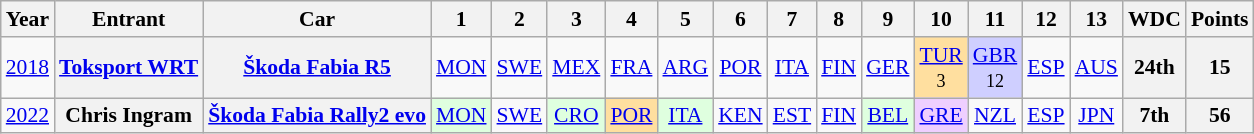<table class="wikitable" style="text-align:center; font-size:90%">
<tr>
<th>Year</th>
<th>Entrant</th>
<th>Car</th>
<th>1</th>
<th>2</th>
<th>3</th>
<th>4</th>
<th>5</th>
<th>6</th>
<th>7</th>
<th>8</th>
<th>9</th>
<th>10</th>
<th>11</th>
<th>12</th>
<th>13</th>
<th>WDC</th>
<th>Points</th>
</tr>
<tr>
<td><a href='#'>2018</a></td>
<th><a href='#'>Toksport WRT</a></th>
<th><a href='#'>Škoda Fabia R5</a></th>
<td><a href='#'>MON</a></td>
<td><a href='#'>SWE</a></td>
<td><a href='#'>MEX</a></td>
<td><a href='#'>FRA</a></td>
<td><a href='#'>ARG</a></td>
<td><a href='#'>POR</a></td>
<td><a href='#'>ITA</a></td>
<td><a href='#'>FIN</a></td>
<td><a href='#'>GER</a></td>
<td style="background:#FFDF9F;"><a href='#'>TUR</a><br><small>3</small></td>
<td style="background:#CFCFFF;"><a href='#'>GBR</a><br><small>12</small></td>
<td><a href='#'>ESP</a></td>
<td><a href='#'>AUS</a></td>
<th>24th</th>
<th>15</th>
</tr>
<tr>
<td><a href='#'>2022</a></td>
<th>Chris Ingram</th>
<th><a href='#'>Škoda Fabia Rally2 evo</a></th>
<td style="background:#DFFFDF;"><a href='#'>MON</a><br></td>
<td><a href='#'>SWE</a></td>
<td style="background:#DFFFDF;"><a href='#'>CRO</a><br></td>
<td style="background:#FFDF9F;"><a href='#'>POR</a><br></td>
<td style="background:#DFFFDF;"><a href='#'>ITA</a><br></td>
<td><a href='#'>KEN</a></td>
<td><a href='#'>EST</a></td>
<td><a href='#'>FIN</a></td>
<td style="background:#DFFFDF;"><a href='#'>BEL</a><br></td>
<td style="background:#EFCFFF;"><a href='#'>GRE</a><br></td>
<td><a href='#'>NZL</a></td>
<td><a href='#'>ESP</a></td>
<td><a href='#'>JPN</a></td>
<th>7th</th>
<th>56</th>
</tr>
</table>
